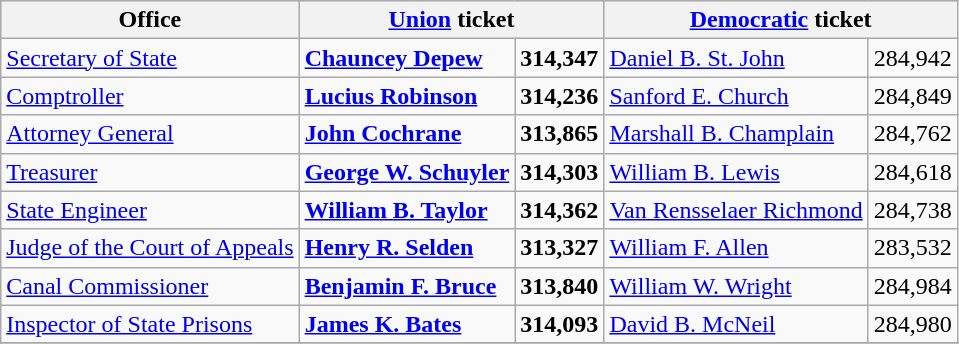<table class=wikitable>
<tr bgcolor=lightgrey>
<th>Office</th>
<th colspan="2" ><a href='#'>Union</a> ticket</th>
<th colspan="2" ><a href='#'>Democratic</a> ticket</th>
</tr>
<tr>
<td><a href='#'>Secretary of State</a></td>
<td><strong><a href='#'>Chauncey Depew</a></strong></td>
<td align="right"><strong>314,347</strong></td>
<td><a href='#'>Daniel B. St. John</a></td>
<td align="right">284,942</td>
</tr>
<tr>
<td><a href='#'>Comptroller</a></td>
<td><strong><a href='#'>Lucius Robinson</a></strong></td>
<td align="right"><strong>314,236</strong></td>
<td><a href='#'>Sanford E. Church</a></td>
<td align="right">284,849</td>
</tr>
<tr>
<td><a href='#'>Attorney General</a></td>
<td><strong><a href='#'>John Cochrane</a></strong></td>
<td align="right"><strong>313,865</strong></td>
<td><a href='#'>Marshall B. Champlain</a></td>
<td align="right">284,762</td>
</tr>
<tr>
<td><a href='#'>Treasurer</a></td>
<td><strong><a href='#'>George W. Schuyler</a></strong></td>
<td align="right"><strong>314,303</strong></td>
<td><a href='#'>William B. Lewis</a></td>
<td align="right">284,618</td>
</tr>
<tr>
<td><a href='#'>State Engineer</a></td>
<td><strong><a href='#'>William B. Taylor</a></strong></td>
<td align="right"><strong>314,362</strong></td>
<td><a href='#'>Van Rensselaer Richmond</a></td>
<td align="right">284,738</td>
</tr>
<tr>
<td><a href='#'>Judge of the Court of Appeals</a></td>
<td><strong><a href='#'>Henry R. Selden</a></strong></td>
<td align="right"><strong>313,327</strong></td>
<td><a href='#'>William F. Allen</a></td>
<td align="right">283,532</td>
</tr>
<tr>
<td><a href='#'>Canal Commissioner</a></td>
<td><strong><a href='#'>Benjamin F. Bruce</a></strong></td>
<td align="right"><strong>313,840</strong></td>
<td><a href='#'>William W. Wright</a></td>
<td align="right">284,984</td>
</tr>
<tr>
<td><a href='#'>Inspector of State Prisons</a></td>
<td><strong><a href='#'>James K. Bates</a></strong></td>
<td align="right"><strong>314,093</strong></td>
<td><a href='#'>David B. McNeil</a></td>
<td align="right">284,980</td>
</tr>
<tr>
</tr>
</table>
